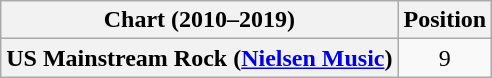<table class="wikitable plainrowheaders" style="text-align:center">
<tr>
<th>Chart (2010–2019)</th>
<th>Position</th>
</tr>
<tr>
<th scope="row">US Mainstream Rock (<a href='#'>Nielsen Music</a>)</th>
<td>9</td>
</tr>
</table>
